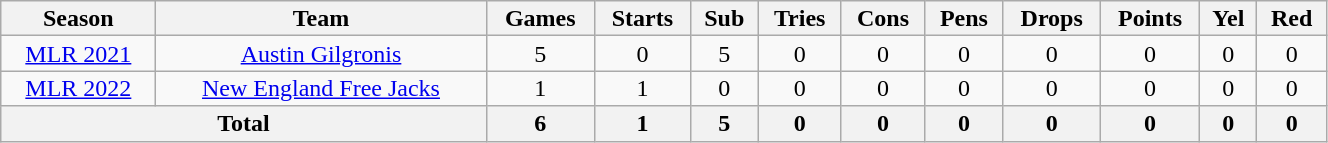<table class="wikitable" style="text-align:center; line-height:100%; font-size:100%; width:70%;">
<tr>
<th>Season</th>
<th>Team</th>
<th>Games</th>
<th>Starts</th>
<th>Sub</th>
<th>Tries</th>
<th>Cons</th>
<th>Pens</th>
<th>Drops</th>
<th>Points</th>
<th>Yel</th>
<th>Red</th>
</tr>
<tr>
<td><a href='#'>MLR 2021</a></td>
<td><a href='#'>Austin Gilgronis</a></td>
<td>5</td>
<td>0</td>
<td>5</td>
<td>0</td>
<td>0</td>
<td>0</td>
<td>0</td>
<td>0</td>
<td>0</td>
<td>0</td>
</tr>
<tr>
<td><a href='#'>MLR 2022</a></td>
<td><a href='#'>New England Free Jacks</a></td>
<td>1</td>
<td>1</td>
<td>0</td>
<td>0</td>
<td>0</td>
<td>0</td>
<td>0</td>
<td>0</td>
<td>0</td>
<td>0</td>
</tr>
<tr>
<th colspan="2">Total</th>
<th>6</th>
<th>1</th>
<th>5</th>
<th>0</th>
<th>0</th>
<th>0</th>
<th>0</th>
<th>0</th>
<th>0</th>
<th>0</th>
</tr>
</table>
